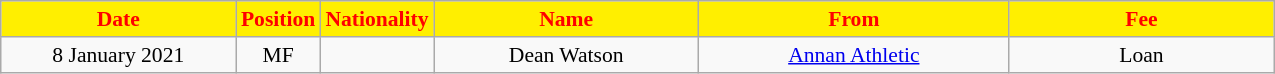<table class="wikitable"  style="text-align:center; font-size:90%; ">
<tr>
<th style="background:#FFEF00; color:red; width:150px;">Date</th>
<th style="background:#FFEF00; color:red; width:45px;">Position</th>
<th style="background:#FFEF00; color:red; width:45px;">Nationality</th>
<th style="background:#FFEF00; color:red; width:170px;">Name</th>
<th style="background:#FFEF00; color:red; width:200px;">From</th>
<th style="background:#FFEF00; color:red; width:170px;">Fee</th>
</tr>
<tr>
<td>8 January 2021</td>
<td>MF</td>
<td></td>
<td>Dean Watson</td>
<td><a href='#'>Annan Athletic</a></td>
<td>Loan</td>
</tr>
</table>
